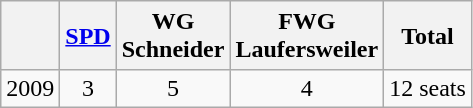<table class="wikitable" style="text-align:center">
<tr style="line-height:1.2">
<th> </th>
<th><a href='#'>SPD</a></th>
<th>WG<br>Schneider</th>
<th>FWG<br>Laufersweiler</th>
<th>Total</th>
</tr>
<tr>
<td>2009</td>
<td>3</td>
<td>5</td>
<td>4</td>
<td>12 seats</td>
</tr>
</table>
